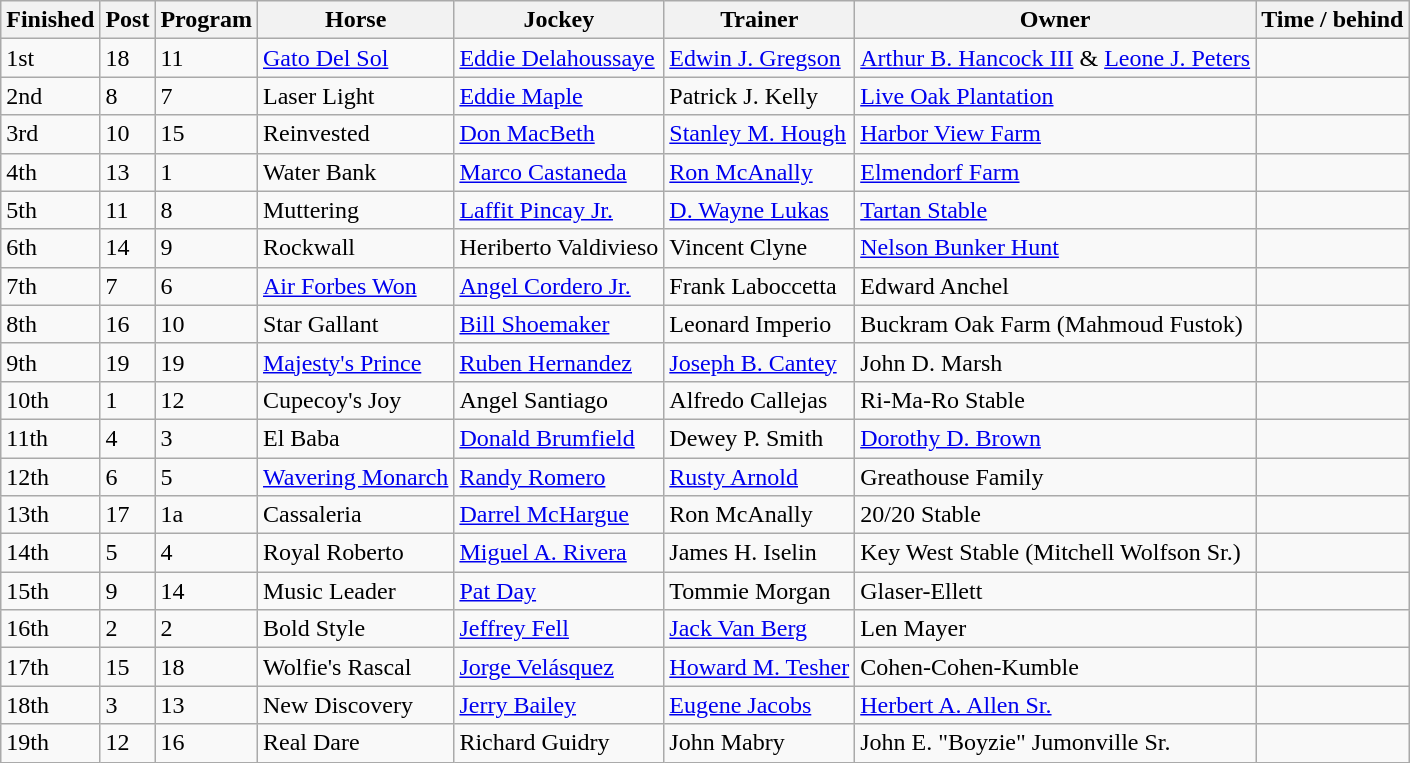<table class="wikitable">
<tr>
<th>Finished</th>
<th>Post</th>
<th>Program</th>
<th>Horse</th>
<th>Jockey</th>
<th>Trainer</th>
<th>Owner</th>
<th>Time / behind</th>
</tr>
<tr>
<td>1st</td>
<td>18</td>
<td>11</td>
<td><a href='#'>Gato Del Sol</a></td>
<td><a href='#'>Eddie Delahoussaye</a></td>
<td><a href='#'>Edwin J. Gregson</a></td>
<td><a href='#'>Arthur B. Hancock III</a> & <a href='#'>Leone J. Peters</a></td>
<td></td>
</tr>
<tr>
<td>2nd</td>
<td>8</td>
<td>7</td>
<td>Laser Light</td>
<td><a href='#'>Eddie Maple</a></td>
<td>Patrick J. Kelly</td>
<td><a href='#'>Live Oak Plantation</a></td>
<td></td>
</tr>
<tr>
<td>3rd</td>
<td>10</td>
<td>15</td>
<td>Reinvested</td>
<td><a href='#'>Don MacBeth</a></td>
<td><a href='#'>Stanley M. Hough</a></td>
<td><a href='#'>Harbor View Farm</a></td>
<td></td>
</tr>
<tr>
<td>4th</td>
<td>13</td>
<td>1</td>
<td>Water Bank</td>
<td><a href='#'>Marco Castaneda</a></td>
<td><a href='#'>Ron McAnally</a></td>
<td><a href='#'>Elmendorf Farm</a></td>
<td></td>
</tr>
<tr>
<td>5th</td>
<td>11</td>
<td>8</td>
<td>Muttering</td>
<td><a href='#'>Laffit Pincay Jr.</a></td>
<td><a href='#'>D. Wayne Lukas</a></td>
<td><a href='#'>Tartan Stable</a></td>
<td></td>
</tr>
<tr>
<td>6th</td>
<td>14</td>
<td>9</td>
<td>Rockwall</td>
<td>Heriberto Valdivieso</td>
<td>Vincent Clyne</td>
<td><a href='#'>Nelson Bunker Hunt</a></td>
<td></td>
</tr>
<tr>
<td>7th</td>
<td>7</td>
<td>6</td>
<td><a href='#'>Air Forbes Won</a></td>
<td><a href='#'>Angel Cordero Jr.</a></td>
<td>Frank Laboccetta</td>
<td>Edward Anchel</td>
<td></td>
</tr>
<tr>
<td>8th</td>
<td>16</td>
<td>10</td>
<td>Star Gallant</td>
<td><a href='#'>Bill Shoemaker</a></td>
<td>Leonard Imperio</td>
<td>Buckram Oak Farm (Mahmoud Fustok)</td>
<td></td>
</tr>
<tr>
<td>9th</td>
<td>19</td>
<td>19</td>
<td><a href='#'>Majesty's Prince</a></td>
<td><a href='#'>Ruben Hernandez</a></td>
<td><a href='#'>Joseph B. Cantey</a></td>
<td>John D. Marsh</td>
<td></td>
</tr>
<tr>
<td>10th</td>
<td>1</td>
<td>12</td>
<td>Cupecoy's Joy</td>
<td>Angel Santiago</td>
<td>Alfredo Callejas</td>
<td>Ri-Ma-Ro Stable</td>
<td></td>
</tr>
<tr>
<td>11th</td>
<td>4</td>
<td>3</td>
<td>El Baba</td>
<td><a href='#'>Donald Brumfield</a></td>
<td>Dewey P. Smith</td>
<td><a href='#'>Dorothy D. Brown</a></td>
<td></td>
</tr>
<tr>
<td>12th</td>
<td>6</td>
<td>5</td>
<td><a href='#'>Wavering Monarch</a></td>
<td><a href='#'>Randy Romero</a></td>
<td><a href='#'>Rusty Arnold</a></td>
<td>Greathouse Family</td>
<td></td>
</tr>
<tr>
<td>13th</td>
<td>17</td>
<td>1a</td>
<td>Cassaleria</td>
<td><a href='#'>Darrel McHargue</a></td>
<td>Ron McAnally</td>
<td>20/20 Stable</td>
<td></td>
</tr>
<tr>
<td>14th</td>
<td>5</td>
<td>4</td>
<td>Royal Roberto</td>
<td><a href='#'>Miguel A. Rivera</a></td>
<td>James H. Iselin</td>
<td>Key West Stable (Mitchell Wolfson Sr.)</td>
<td></td>
</tr>
<tr>
<td>15th</td>
<td>9</td>
<td>14</td>
<td>Music Leader</td>
<td><a href='#'>Pat Day</a></td>
<td>Tommie Morgan</td>
<td>Glaser-Ellett</td>
<td></td>
</tr>
<tr>
<td>16th</td>
<td>2</td>
<td>2</td>
<td>Bold Style</td>
<td><a href='#'>Jeffrey Fell</a></td>
<td><a href='#'>Jack Van Berg</a></td>
<td>Len Mayer</td>
<td></td>
</tr>
<tr>
<td>17th</td>
<td>15</td>
<td>18</td>
<td>Wolfie's Rascal</td>
<td><a href='#'>Jorge Velásquez</a></td>
<td><a href='#'>Howard M. Tesher</a></td>
<td>Cohen-Cohen-Kumble</td>
<td></td>
</tr>
<tr>
<td>18th</td>
<td>3</td>
<td>13</td>
<td>New Discovery</td>
<td><a href='#'>Jerry Bailey</a></td>
<td><a href='#'>Eugene Jacobs</a></td>
<td><a href='#'>Herbert A. Allen Sr.</a></td>
<td></td>
</tr>
<tr>
<td>19th</td>
<td>12</td>
<td>16</td>
<td>Real Dare</td>
<td>Richard Guidry</td>
<td>John Mabry</td>
<td>John E. "Boyzie" Jumonville Sr.</td>
<td></td>
</tr>
</table>
